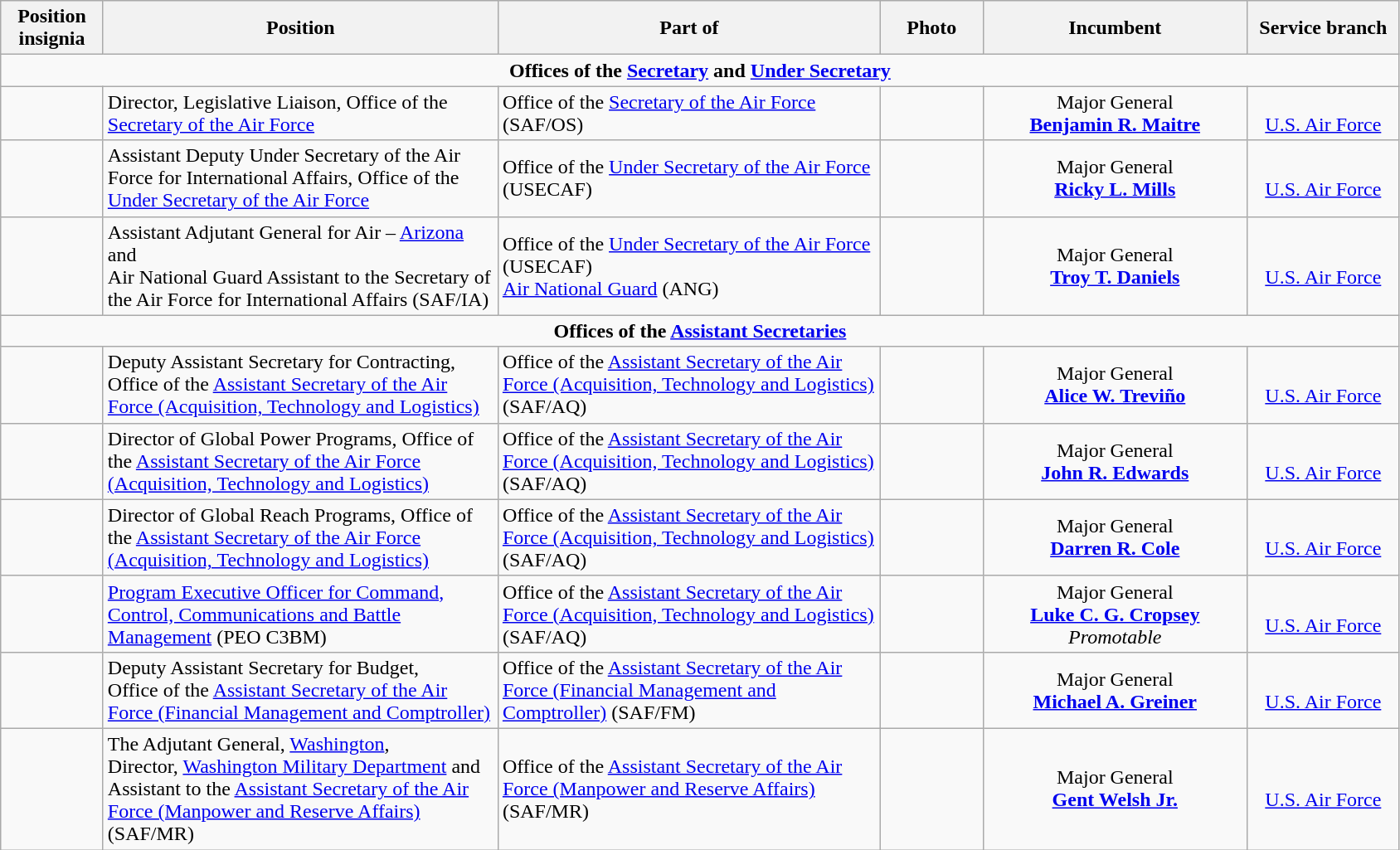<table class="wikitable">
<tr>
<th width="75" style="text-align:center">Position insignia</th>
<th width="310" style="text-align:center">Position</th>
<th width="300" style="text-align:center">Part of</th>
<th width="75" style="text-align:center">Photo</th>
<th width="205" style="text-align:center">Incumbent</th>
<th width="115" style="text-align:center">Service branch</th>
</tr>
<tr>
<td colspan="6" style="text-align:center"><strong>Offices of the <a href='#'>Secretary</a> and <a href='#'>Under Secretary</a></strong></td>
</tr>
<tr>
<td></td>
<td>Director, Legislative Liaison, Office of the <a href='#'>Secretary of the Air Force</a></td>
<td> Office of the <a href='#'>Secretary of the Air Force</a> (SAF/OS)</td>
<td></td>
<td style="text-align:center">Major General<br><strong><a href='#'>Benjamin R. Maitre</a></strong></td>
<td style="text-align:center"><br><a href='#'>U.S. Air Force</a></td>
</tr>
<tr>
<td></td>
<td>Assistant Deputy Under Secretary of the Air Force for International Affairs, Office of the <a href='#'>Under Secretary of the Air Force</a></td>
<td> Office of the <a href='#'>Under Secretary of the Air Force</a> (USECAF)</td>
<td></td>
<td style="text-align:center">Major General<br><strong><a href='#'>Ricky L. Mills</a></strong></td>
<td style="text-align:center"><br><a href='#'>U.S. Air Force</a></td>
</tr>
<tr>
<td> </td>
<td>Assistant Adjutant General for Air – <a href='#'>Arizona</a> and<br>Air National Guard Assistant to the Secretary of the Air Force for International Affairs (SAF/IA)</td>
<td> Office of the <a href='#'>Under Secretary of the Air Force</a> (USECAF)<br> <a href='#'>Air National Guard</a> (ANG)</td>
<td></td>
<td style="text-align:center">Major General<br><strong><a href='#'>Troy T. Daniels</a></strong></td>
<td style="text-align:center"><br><a href='#'>U.S. Air Force</a></td>
</tr>
<tr>
<td colspan="6" style="text-align:center"><strong>Offices of the <a href='#'>Assistant Secretaries</a></strong></td>
</tr>
<tr>
<td></td>
<td>Deputy Assistant Secretary for Contracting,<br>Office of the <a href='#'>Assistant Secretary of the Air Force (Acquisition, Technology and Logistics)</a></td>
<td> Office of the <a href='#'>Assistant Secretary of the Air Force (Acquisition, Technology and Logistics)</a> (SAF/AQ)</td>
<td></td>
<td style="text-align:center">Major General<br><strong><a href='#'>Alice W. Treviño</a></strong></td>
<td style="text-align:center"><br><a href='#'>U.S. Air Force</a></td>
</tr>
<tr>
<td></td>
<td>Director of Global Power Programs, Office of the <a href='#'>Assistant Secretary of the Air Force (Acquisition, Technology and Logistics)</a></td>
<td> Office of the <a href='#'>Assistant Secretary of the Air Force (Acquisition, Technology and Logistics)</a> (SAF/AQ)</td>
<td></td>
<td style="text-align:center">Major General<br><strong><a href='#'>John R. Edwards</a></strong></td>
<td style="text-align:center"><br><a href='#'>U.S. Air Force</a></td>
</tr>
<tr>
<td></td>
<td>Director of Global Reach Programs, Office of the <a href='#'>Assistant Secretary of the Air Force (Acquisition, Technology and Logistics)</a></td>
<td> Office of the <a href='#'>Assistant Secretary of the Air Force (Acquisition, Technology and Logistics)</a> (SAF/AQ)</td>
<td></td>
<td style="text-align:center">Major General<br><strong><a href='#'>Darren R. Cole</a></strong></td>
<td style="text-align:center"><br><a href='#'>U.S. Air Force</a></td>
</tr>
<tr>
<td></td>
<td><a href='#'>Program Executive Officer for Command, Control, Communications and Battle Management</a> (PEO C3BM)</td>
<td> Office of the <a href='#'>Assistant Secretary of the Air Force (Acquisition, Technology and Logistics)</a> (SAF/AQ)</td>
<td></td>
<td style="text-align:center">Major General<br><strong><a href='#'>Luke C. G. Cropsey</a></strong><br><em>Promotable</em></td>
<td style="text-align:center"><br><a href='#'>U.S. Air Force</a></td>
</tr>
<tr>
<td></td>
<td>Deputy Assistant Secretary for Budget,<br>Office of the <a href='#'>Assistant Secretary of the Air Force (Financial Management and Comptroller)</a></td>
<td> Office of the <a href='#'>Assistant Secretary of the Air Force (Financial Management and Comptroller)</a> (SAF/FM)</td>
<td></td>
<td style="text-align:center">Major General<br><strong><a href='#'>Michael A. Greiner</a></strong></td>
<td style="text-align:center"><br><a href='#'>U.S. Air Force</a></td>
</tr>
<tr>
<td> </td>
<td>The Adjutant General, <a href='#'>Washington</a>,<br>Director, <a href='#'>Washington Military Department</a> and<br>Assistant to the <a href='#'>Assistant Secretary of the Air Force (Manpower and Reserve Affairs)</a> (SAF/MR)</td>
<td> Office of the <a href='#'>Assistant Secretary of the Air Force (Manpower and Reserve Affairs)</a> (SAF/MR)</td>
<td></td>
<td style="text-align:center">Major General<br><strong><a href='#'>Gent Welsh Jr.</a></strong></td>
<td style="text-align:center"><br><a href='#'>U.S. Air Force</a></td>
</tr>
</table>
